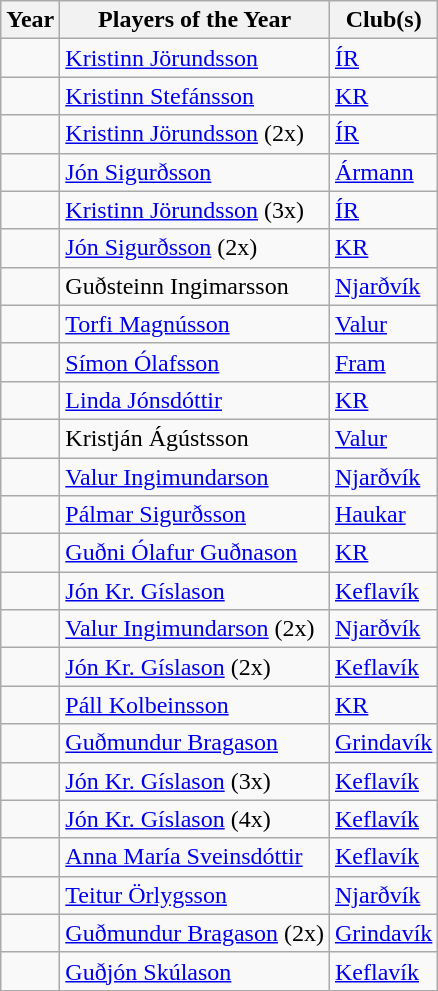<table class="wikitable sortable">
<tr>
<th>Year</th>
<th>Players of the Year</th>
<th>Club(s)</th>
</tr>
<tr>
<td></td>
<td><a href='#'>Kristinn Jörundsson</a></td>
<td> <a href='#'>ÍR</a></td>
</tr>
<tr>
<td></td>
<td><a href='#'>Kristinn Stefánsson</a></td>
<td> <a href='#'>KR</a></td>
</tr>
<tr>
<td></td>
<td><a href='#'>Kristinn Jörundsson</a> (2x)</td>
<td> <a href='#'>ÍR</a></td>
</tr>
<tr>
<td></td>
<td><a href='#'>Jón Sigurðsson</a></td>
<td> <a href='#'>Ármann</a></td>
</tr>
<tr>
<td></td>
<td><a href='#'>Kristinn Jörundsson</a> (3x)</td>
<td> <a href='#'>ÍR</a></td>
</tr>
<tr>
<td></td>
<td><a href='#'>Jón Sigurðsson</a> (2x)</td>
<td> <a href='#'>KR</a></td>
</tr>
<tr>
<td></td>
<td>Guðsteinn Ingimarsson</td>
<td> <a href='#'>Njarðvík</a></td>
</tr>
<tr>
<td></td>
<td><a href='#'>Torfi Magnússon</a></td>
<td> <a href='#'>Valur</a></td>
</tr>
<tr>
<td></td>
<td><a href='#'>Símon Ólafsson</a></td>
<td> <a href='#'>Fram</a></td>
</tr>
<tr>
<td></td>
<td><a href='#'>Linda Jónsdóttir</a></td>
<td> <a href='#'>KR</a></td>
</tr>
<tr>
<td></td>
<td>Kristján Ágústsson</td>
<td> <a href='#'>Valur</a></td>
</tr>
<tr>
<td></td>
<td><a href='#'>Valur Ingimundarson</a></td>
<td> <a href='#'>Njarðvík</a></td>
</tr>
<tr>
<td></td>
<td><a href='#'>Pálmar Sigurðsson</a></td>
<td> <a href='#'>Haukar</a></td>
</tr>
<tr>
<td></td>
<td><a href='#'>Guðni Ólafur Guðnason</a></td>
<td> <a href='#'>KR</a></td>
</tr>
<tr>
<td></td>
<td><a href='#'>Jón Kr. Gíslason</a></td>
<td> <a href='#'>Keflavík</a></td>
</tr>
<tr>
<td></td>
<td><a href='#'>Valur Ingimundarson</a> (2x)</td>
<td> <a href='#'>Njarðvík</a></td>
</tr>
<tr>
<td></td>
<td><a href='#'>Jón Kr. Gíslason</a> (2x)</td>
<td> <a href='#'>Keflavík</a></td>
</tr>
<tr>
<td></td>
<td><a href='#'>Páll Kolbeinsson</a></td>
<td> <a href='#'>KR</a></td>
</tr>
<tr>
<td></td>
<td><a href='#'>Guðmundur Bragason</a></td>
<td> <a href='#'>Grindavík</a></td>
</tr>
<tr>
<td></td>
<td><a href='#'>Jón Kr. Gíslason</a> (3x)</td>
<td> <a href='#'>Keflavík</a></td>
</tr>
<tr>
<td></td>
<td><a href='#'>Jón Kr. Gíslason</a> (4x)</td>
<td> <a href='#'>Keflavík</a></td>
</tr>
<tr>
<td></td>
<td><a href='#'>Anna María Sveinsdóttir</a></td>
<td> <a href='#'>Keflavík</a></td>
</tr>
<tr>
<td></td>
<td><a href='#'>Teitur Örlygsson</a></td>
<td> <a href='#'>Njarðvík</a></td>
</tr>
<tr>
<td></td>
<td><a href='#'>Guðmundur Bragason</a> (2x)</td>
<td> <a href='#'>Grindavík</a></td>
</tr>
<tr>
<td></td>
<td><a href='#'>Guðjón Skúlason</a></td>
<td> <a href='#'>Keflavík</a></td>
</tr>
</table>
